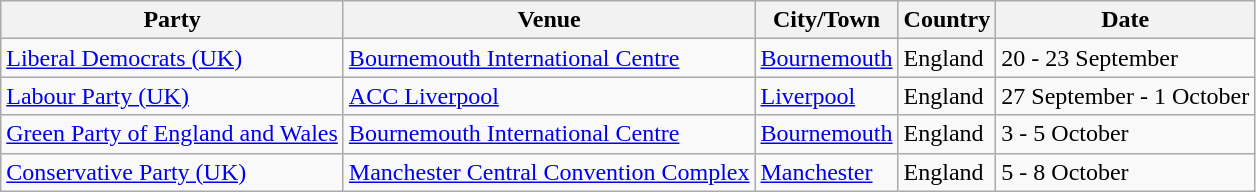<table class="wikitable sortable">
<tr>
<th>Party</th>
<th>Venue</th>
<th>City/Town</th>
<th>Country</th>
<th>Date</th>
</tr>
<tr>
<td><a href='#'>Liberal Democrats (UK)</a></td>
<td><a href='#'>Bournemouth International Centre</a></td>
<td><a href='#'>Bournemouth</a></td>
<td>England</td>
<td>20 - 23 September</td>
</tr>
<tr>
<td><a href='#'>Labour Party (UK)</a></td>
<td><a href='#'>ACC Liverpool</a></td>
<td><a href='#'>Liverpool</a></td>
<td>England</td>
<td>27 September - 1 October</td>
</tr>
<tr>
<td><a href='#'>Green Party of England and Wales</a></td>
<td><a href='#'>Bournemouth International Centre</a></td>
<td><a href='#'>Bournemouth</a></td>
<td>England</td>
<td>3 - 5 October</td>
</tr>
<tr>
<td><a href='#'>Conservative Party (UK)</a></td>
<td><a href='#'>Manchester Central Convention Complex</a></td>
<td><a href='#'>Manchester</a></td>
<td>England</td>
<td>5 - 8 October</td>
</tr>
</table>
